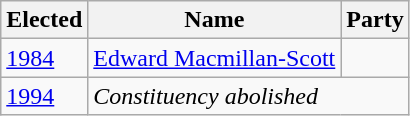<table class="wikitable">
<tr>
<th>Elected</th>
<th>Name</th>
<th colspan=2>Party</th>
</tr>
<tr>
<td><a href='#'>1984</a></td>
<td><a href='#'>Edward Macmillan-Scott</a></td>
<td></td>
</tr>
<tr>
<td><a href='#'>1994</a></td>
<td colspan="3"><em>Constituency abolished</em></td>
</tr>
</table>
